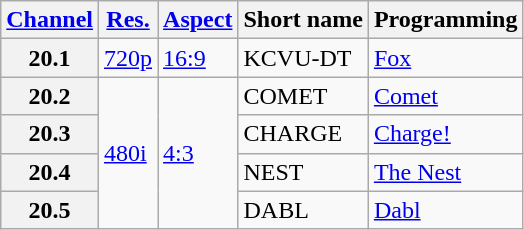<table class="wikitable">
<tr>
<th scope = "col"><a href='#'>Channel</a></th>
<th scope = "col"><a href='#'>Res.</a></th>
<th scope = "col"><a href='#'>Aspect</a></th>
<th scope = "col">Short name</th>
<th scope = "col">Programming</th>
</tr>
<tr>
<th scope = "row">20.1</th>
<td><a href='#'>720p</a></td>
<td><a href='#'>16:9</a></td>
<td>KCVU-DT</td>
<td><a href='#'>Fox</a></td>
</tr>
<tr>
<th scope = "row">20.2</th>
<td rowspan=4><a href='#'>480i</a></td>
<td rowspan=4><a href='#'>4:3</a></td>
<td>COMET</td>
<td><a href='#'>Comet</a></td>
</tr>
<tr>
<th scope = "row">20.3</th>
<td>CHARGE</td>
<td><a href='#'>Charge!</a></td>
</tr>
<tr>
<th scope = "row">20.4</th>
<td>NEST</td>
<td><a href='#'>The Nest</a></td>
</tr>
<tr>
<th scope = "row">20.5</th>
<td>DABL</td>
<td><a href='#'>Dabl</a></td>
</tr>
</table>
